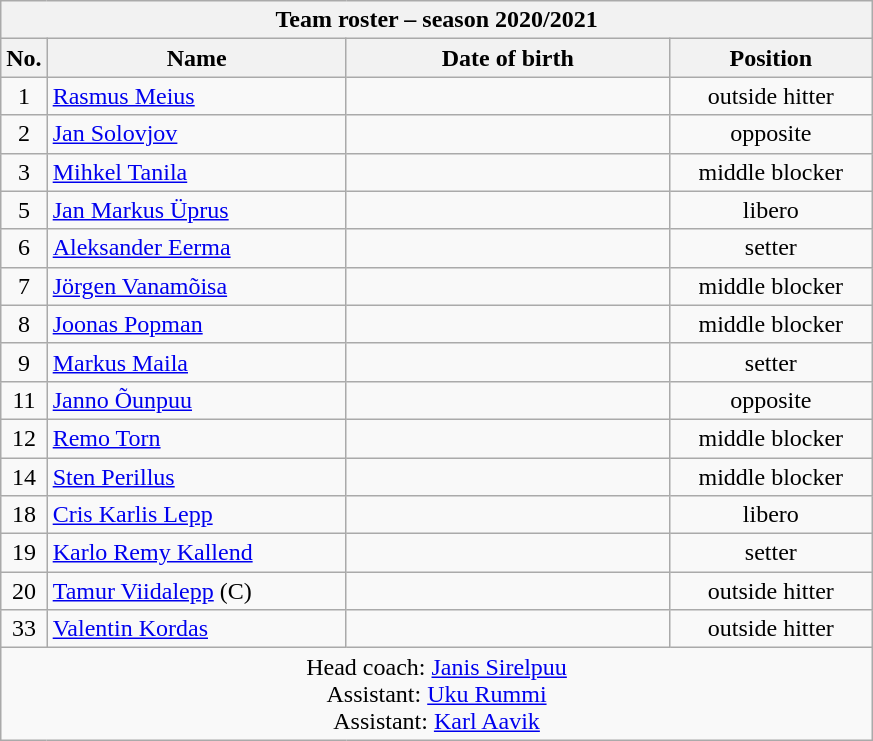<table class="wikitable collapsible collapsed sortable" style="font-size:100%; text-align:center;">
<tr>
<th colspan=6>Team roster – season 2020/2021</th>
</tr>
<tr>
<th>No.</th>
<th style="width:12em">Name</th>
<th style="width:13em">Date of birth</th>
<th style="width:8em">Position</th>
</tr>
<tr>
<td>1</td>
<td align=left> <a href='#'>Rasmus Meius</a></td>
<td align=right></td>
<td>outside hitter</td>
</tr>
<tr>
<td>2</td>
<td align=left> <a href='#'>Jan Solovjov</a></td>
<td align=right></td>
<td>opposite</td>
</tr>
<tr>
<td>3</td>
<td align=left> <a href='#'>Mihkel Tanila</a></td>
<td align=right></td>
<td>middle blocker</td>
</tr>
<tr>
<td>5</td>
<td align=left> <a href='#'>Jan Markus Üprus</a></td>
<td align=right></td>
<td>libero</td>
</tr>
<tr>
<td>6</td>
<td align=left> <a href='#'>Aleksander Eerma</a></td>
<td align=right></td>
<td>setter</td>
</tr>
<tr>
<td>7</td>
<td align=left> <a href='#'>Jörgen Vanamõisa</a></td>
<td align=right></td>
<td>middle blocker</td>
</tr>
<tr>
<td>8</td>
<td align=left> <a href='#'>Joonas Popman</a></td>
<td align=right></td>
<td>middle blocker</td>
</tr>
<tr>
<td>9</td>
<td align=left> <a href='#'>Markus Maila</a></td>
<td align=right></td>
<td>setter</td>
</tr>
<tr>
<td>11</td>
<td align=left> <a href='#'>Janno Õunpuu</a></td>
<td align=right></td>
<td>opposite</td>
</tr>
<tr>
<td>12</td>
<td align=left> <a href='#'>Remo Torn</a></td>
<td align=right></td>
<td>middle blocker</td>
</tr>
<tr>
<td>14</td>
<td align=left> <a href='#'>Sten Perillus</a></td>
<td align=right></td>
<td>middle blocker</td>
</tr>
<tr>
<td>18</td>
<td align=left> <a href='#'>Cris Karlis Lepp</a></td>
<td align=right></td>
<td>libero</td>
</tr>
<tr>
<td>19</td>
<td align=left> <a href='#'>Karlo Remy Kallend</a></td>
<td align=right></td>
<td>setter</td>
</tr>
<tr>
<td>20</td>
<td align=left> <a href='#'>Tamur Viidalepp</a> (C)</td>
<td align=right></td>
<td>outside hitter</td>
</tr>
<tr>
<td>33</td>
<td align=left> <a href='#'>Valentin Kordas</a></td>
<td align=right></td>
<td>outside hitter</td>
</tr>
<tr>
<td colspan=4>Head coach:   <a href='#'>Janis Sirelpuu</a><br>Assistant:  <a href='#'>Uku Rummi</a><br>Assistant:  <a href='#'>Karl Aavik</a></td>
</tr>
</table>
